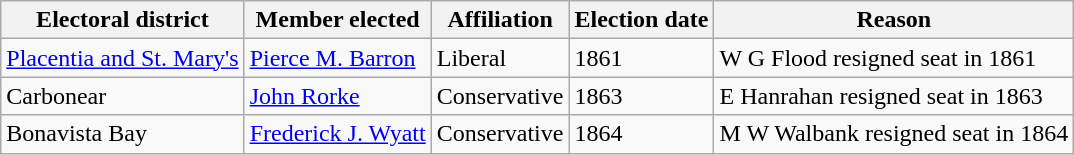<table class="wikitable sortable">
<tr>
<th>Electoral district</th>
<th>Member elected</th>
<th>Affiliation</th>
<th>Election date</th>
<th>Reason</th>
</tr>
<tr>
<td><a href='#'>Placentia and St. Mary's</a></td>
<td><a href='#'>Pierce M. Barron</a></td>
<td>Liberal</td>
<td>1861</td>
<td>W G Flood resigned seat in 1861</td>
</tr>
<tr>
<td>Carbonear</td>
<td><a href='#'>John Rorke</a></td>
<td>Conservative</td>
<td>1863</td>
<td>E Hanrahan resigned seat in 1863</td>
</tr>
<tr>
<td>Bonavista Bay</td>
<td><a href='#'>Frederick J. Wyatt</a></td>
<td>Conservative</td>
<td>1864</td>
<td>M W Walbank resigned seat in 1864</td>
</tr>
</table>
